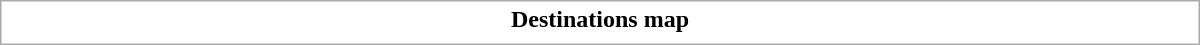<table class="collapsible collapsed" style="border:1px #aaa solid; width:50em; margin:0.2em auto">
<tr>
<th>Destinations map</th>
</tr>
<tr>
<td></td>
</tr>
</table>
